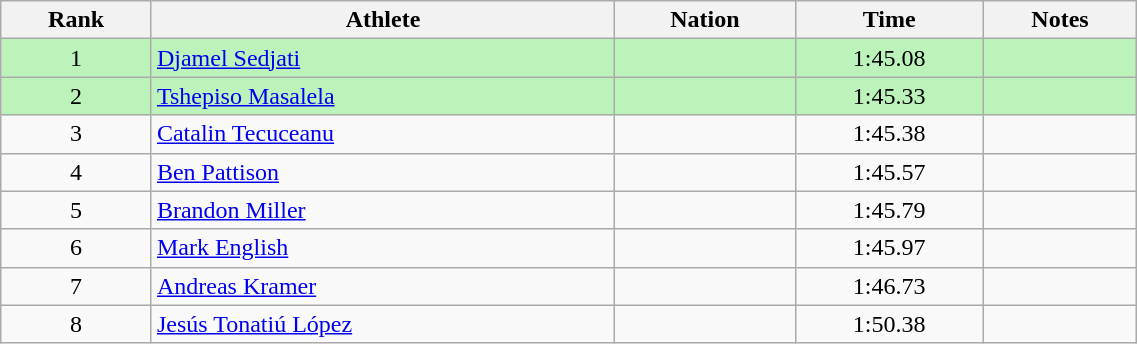<table class="wikitable sortable" style="text-align:center;width: 60%;">
<tr>
<th>Rank</th>
<th>Athlete</th>
<th>Nation</th>
<th>Time</th>
<th>Notes</th>
</tr>
<tr bgcolor=#bbf3bb>
<td>1</td>
<td align="left"><a href='#'>Djamel Sedjati</a></td>
<td align="left"></td>
<td>1:45.08</td>
<td></td>
</tr>
<tr bgcolor=#bbf3bb>
<td>2</td>
<td align="left"><a href='#'>Tshepiso Masalela</a></td>
<td align="left"></td>
<td>1:45.33</td>
<td></td>
</tr>
<tr>
<td>3</td>
<td align="left"><a href='#'>Catalin Tecuceanu</a></td>
<td align="left"></td>
<td>1:45.38</td>
<td></td>
</tr>
<tr>
<td>4</td>
<td align="left"><a href='#'>Ben Pattison</a></td>
<td align="left"></td>
<td>1:45.57</td>
<td></td>
</tr>
<tr>
<td>5</td>
<td align="left"><a href='#'>Brandon Miller</a></td>
<td align="left"></td>
<td>1:45.79</td>
<td></td>
</tr>
<tr>
<td>6</td>
<td align="left"><a href='#'>Mark English</a></td>
<td align="left"></td>
<td>1:45.97</td>
<td></td>
</tr>
<tr>
<td>7</td>
<td align="left"><a href='#'>Andreas Kramer</a></td>
<td align="left"></td>
<td>1:46.73</td>
<td></td>
</tr>
<tr>
<td>8</td>
<td align="left"><a href='#'>Jesús Tonatiú López</a></td>
<td align="left"></td>
<td>1:50.38</td>
<td></td>
</tr>
</table>
